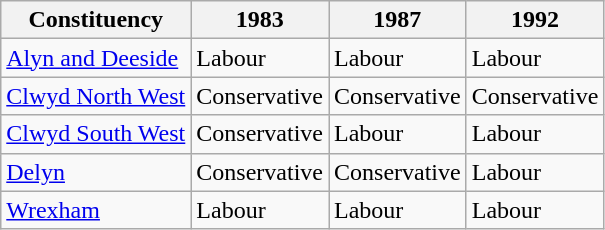<table class="wikitable">
<tr>
<th>Constituency</th>
<th>1983</th>
<th>1987</th>
<th>1992</th>
</tr>
<tr>
<td><a href='#'>Alyn and Deeside</a></td>
<td bgcolor=>Labour</td>
<td bgcolor=>Labour</td>
<td bgcolor=>Labour</td>
</tr>
<tr>
<td><a href='#'>Clwyd North West</a></td>
<td bgcolor=>Conservative</td>
<td bgcolor=>Conservative</td>
<td bgcolor=>Conservative</td>
</tr>
<tr>
<td><a href='#'>Clwyd South West</a></td>
<td bgcolor=>Conservative</td>
<td bgcolor=>Labour</td>
<td bgcolor=>Labour</td>
</tr>
<tr>
<td><a href='#'>Delyn</a></td>
<td bgcolor=>Conservative</td>
<td bgcolor=>Conservative</td>
<td bgcolor=>Labour</td>
</tr>
<tr>
<td><a href='#'>Wrexham</a></td>
<td bgcolor=>Labour</td>
<td bgcolor=>Labour</td>
<td bgcolor=>Labour</td>
</tr>
</table>
